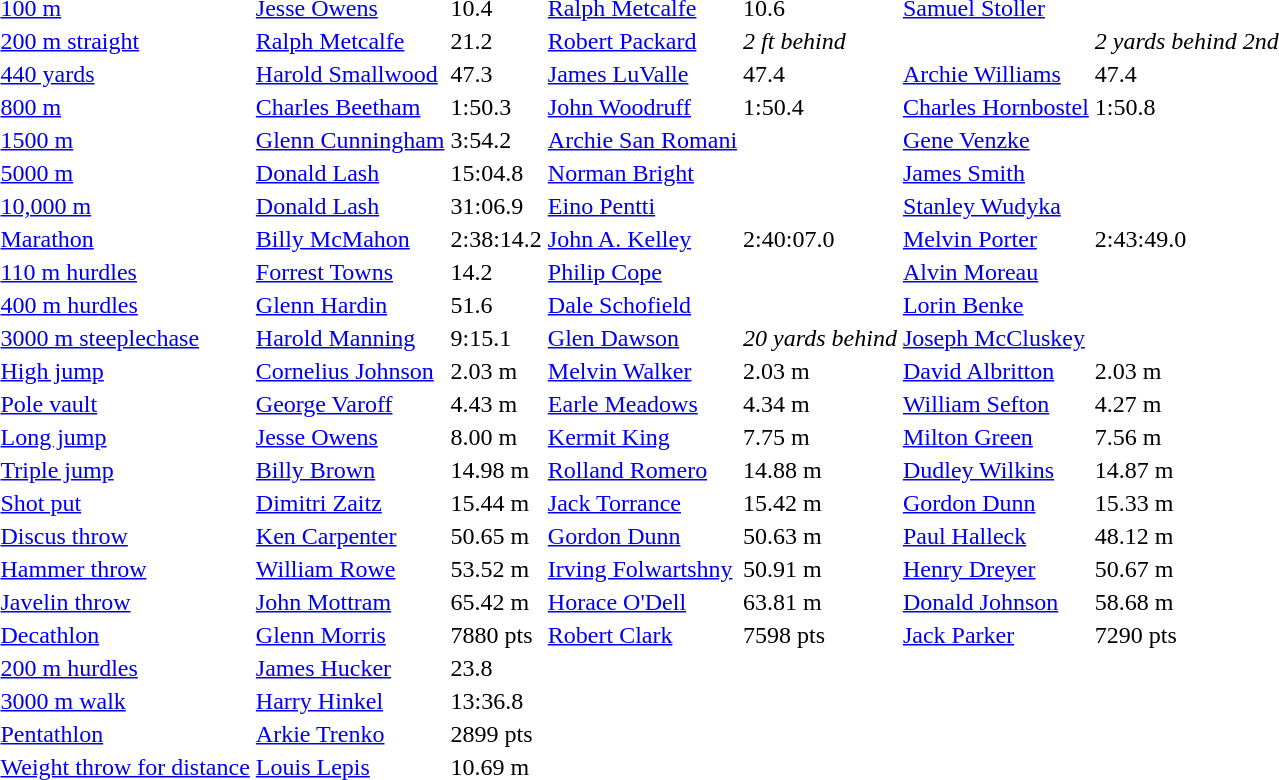<table>
<tr>
<td><a href='#'>100 m</a></td>
<td><a href='#'>Jesse Owens</a></td>
<td>10.4</td>
<td><a href='#'>Ralph Metcalfe</a></td>
<td>10.6 </td>
<td><a href='#'>Samuel Stoller</a></td>
<td></td>
</tr>
<tr>
<td><a href='#'>200 m straight</a></td>
<td><a href='#'>Ralph Metcalfe</a></td>
<td>21.2</td>
<td><a href='#'>Robert Packard</a></td>
<td><em>2 ft behind</em></td>
<td></td>
<td><em>2 yards behind 2nd</em></td>
</tr>
<tr>
<td><a href='#'>440 yards</a></td>
<td><a href='#'>Harold Smallwood</a></td>
<td>47.3</td>
<td><a href='#'>James LuValle</a></td>
<td>47.4 </td>
<td><a href='#'>Archie Williams</a></td>
<td>47.4 </td>
</tr>
<tr>
<td><a href='#'>800 m</a></td>
<td><a href='#'>Charles Beetham</a></td>
<td>1:50.3</td>
<td><a href='#'>John Woodruff</a></td>
<td>1:50.4</td>
<td><a href='#'>Charles Hornbostel</a></td>
<td>1:50.8</td>
</tr>
<tr>
<td><a href='#'>1500 m</a></td>
<td><a href='#'>Glenn Cunningham</a></td>
<td>3:54.2</td>
<td><a href='#'>Archie San Romani</a></td>
<td></td>
<td><a href='#'>Gene Venzke</a></td>
<td></td>
</tr>
<tr>
<td><a href='#'>5000 m</a></td>
<td><a href='#'>Donald Lash</a></td>
<td>15:04.8</td>
<td><a href='#'>Norman Bright</a></td>
<td></td>
<td><a href='#'>James Smith</a></td>
<td></td>
</tr>
<tr>
<td><a href='#'>10,000 m</a></td>
<td><a href='#'>Donald Lash</a></td>
<td>31:06.9</td>
<td><a href='#'>Eino Pentti</a></td>
<td></td>
<td><a href='#'>Stanley Wudyka</a></td>
<td></td>
</tr>
<tr>
<td><a href='#'>Marathon</a></td>
<td><a href='#'>Billy McMahon</a></td>
<td>2:38:14.2</td>
<td><a href='#'>John A. Kelley</a></td>
<td>2:40:07.0</td>
<td><a href='#'>Melvin Porter</a></td>
<td>2:43:49.0</td>
</tr>
<tr>
<td><a href='#'>110 m hurdles</a></td>
<td><a href='#'>Forrest Towns</a></td>
<td>14.2</td>
<td><a href='#'>Philip Cope</a></td>
<td></td>
<td><a href='#'>Alvin Moreau</a></td>
<td></td>
</tr>
<tr>
<td><a href='#'>400 m hurdles</a></td>
<td><a href='#'>Glenn Hardin</a></td>
<td>51.6</td>
<td><a href='#'>Dale Schofield</a></td>
<td></td>
<td><a href='#'>Lorin Benke</a></td>
<td></td>
</tr>
<tr>
<td><a href='#'>3000 m steeplechase</a></td>
<td><a href='#'>Harold Manning</a></td>
<td>9:15.1</td>
<td><a href='#'>Glen Dawson</a></td>
<td><em>20 yards behind</em></td>
<td><a href='#'>Joseph McCluskey</a></td>
<td></td>
</tr>
<tr>
<td><a href='#'>High jump</a></td>
<td><a href='#'>Cornelius Johnson</a></td>
<td>2.03 m</td>
<td><a href='#'>Melvin Walker</a></td>
<td>2.03 m</td>
<td><a href='#'>David Albritton</a></td>
<td>2.03 m</td>
</tr>
<tr>
<td><a href='#'>Pole vault</a></td>
<td><a href='#'>George Varoff</a></td>
<td>4.43 m</td>
<td><a href='#'>Earle Meadows</a></td>
<td>4.34 m</td>
<td><a href='#'>William Sefton</a></td>
<td>4.27 m</td>
</tr>
<tr>
<td><a href='#'>Long jump</a></td>
<td><a href='#'>Jesse Owens</a></td>
<td>8.00 m</td>
<td><a href='#'>Kermit King</a></td>
<td>7.75 m</td>
<td><a href='#'>Milton Green</a></td>
<td>7.56 m</td>
</tr>
<tr>
<td><a href='#'>Triple jump</a></td>
<td><a href='#'>Billy Brown</a></td>
<td>14.98 m</td>
<td><a href='#'>Rolland Romero</a></td>
<td>14.88 m</td>
<td><a href='#'>Dudley Wilkins</a></td>
<td>14.87 m</td>
</tr>
<tr>
<td><a href='#'>Shot put</a></td>
<td><a href='#'>Dimitri Zaitz</a></td>
<td>15.44 m</td>
<td><a href='#'>Jack Torrance</a></td>
<td>15.42 m</td>
<td><a href='#'>Gordon Dunn</a></td>
<td>15.33 m</td>
</tr>
<tr>
<td><a href='#'>Discus throw</a></td>
<td><a href='#'>Ken Carpenter</a></td>
<td>50.65 m</td>
<td><a href='#'>Gordon Dunn</a></td>
<td>50.63 m</td>
<td><a href='#'>Paul Halleck</a></td>
<td>48.12 m</td>
</tr>
<tr>
<td><a href='#'>Hammer throw</a></td>
<td><a href='#'>William Rowe</a></td>
<td>53.52 m</td>
<td><a href='#'>Irving Folwartshny</a></td>
<td>50.91 m</td>
<td><a href='#'>Henry Dreyer</a></td>
<td>50.67 m</td>
</tr>
<tr>
<td><a href='#'>Javelin throw</a></td>
<td><a href='#'>John Mottram</a></td>
<td>65.42 m</td>
<td><a href='#'>Horace O'Dell</a></td>
<td>63.81 m</td>
<td><a href='#'>Donald Johnson</a></td>
<td>58.68 m</td>
</tr>
<tr>
<td><a href='#'>Decathlon</a></td>
<td><a href='#'>Glenn Morris</a></td>
<td>7880 pts</td>
<td><a href='#'>Robert Clark</a></td>
<td>7598 pts</td>
<td><a href='#'>Jack Parker</a></td>
<td>7290 pts</td>
</tr>
<tr>
<td><a href='#'>200 m hurdles</a></td>
<td><a href='#'>James Hucker</a></td>
<td>23.8</td>
<td></td>
<td></td>
<td></td>
<td></td>
</tr>
<tr>
<td><a href='#'>3000 m walk</a></td>
<td><a href='#'>Harry Hinkel</a></td>
<td>13:36.8</td>
<td></td>
<td></td>
<td></td>
<td></td>
</tr>
<tr>
<td><a href='#'>Pentathlon</a></td>
<td><a href='#'>Arkie Trenko</a></td>
<td>2899 pts</td>
<td></td>
<td></td>
<td></td>
<td></td>
</tr>
<tr>
<td><a href='#'>Weight throw for distance</a></td>
<td><a href='#'>Louis Lepis</a></td>
<td>10.69 m</td>
<td></td>
<td></td>
<td></td>
<td></td>
</tr>
</table>
